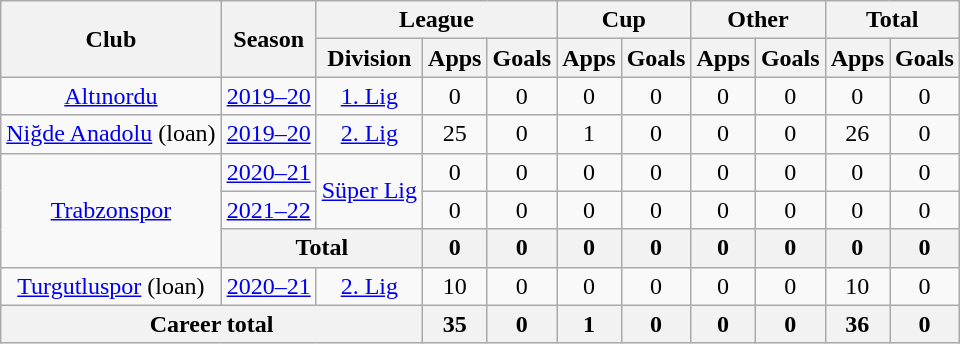<table class="wikitable" style="text-align: center">
<tr>
<th rowspan="2">Club</th>
<th rowspan="2">Season</th>
<th colspan="3">League</th>
<th colspan="2">Cup</th>
<th colspan="2">Other</th>
<th colspan="2">Total</th>
</tr>
<tr>
<th>Division</th>
<th>Apps</th>
<th>Goals</th>
<th>Apps</th>
<th>Goals</th>
<th>Apps</th>
<th>Goals</th>
<th>Apps</th>
<th>Goals</th>
</tr>
<tr>
<td><a href='#'>Altınordu</a></td>
<td><a href='#'>2019–20</a></td>
<td><a href='#'>1. Lig</a></td>
<td>0</td>
<td>0</td>
<td>0</td>
<td>0</td>
<td>0</td>
<td>0</td>
<td>0</td>
<td>0</td>
</tr>
<tr>
<td><a href='#'>Niğde Anadolu</a> (loan)</td>
<td><a href='#'>2019–20</a></td>
<td><a href='#'>2. Lig</a></td>
<td>25</td>
<td>0</td>
<td>1</td>
<td>0</td>
<td>0</td>
<td>0</td>
<td>26</td>
<td>0</td>
</tr>
<tr>
<td rowspan="3"><a href='#'>Trabzonspor</a></td>
<td><a href='#'>2020–21</a></td>
<td rowspan="2"><a href='#'>Süper Lig</a></td>
<td>0</td>
<td>0</td>
<td>0</td>
<td>0</td>
<td>0</td>
<td>0</td>
<td>0</td>
<td>0</td>
</tr>
<tr>
<td><a href='#'>2021–22</a></td>
<td>0</td>
<td>0</td>
<td>0</td>
<td>0</td>
<td>0</td>
<td>0</td>
<td>0</td>
<td>0</td>
</tr>
<tr>
<th colspan="2"><strong>Total</strong></th>
<th>0</th>
<th>0</th>
<th>0</th>
<th>0</th>
<th>0</th>
<th>0</th>
<th>0</th>
<th>0</th>
</tr>
<tr>
<td><a href='#'>Turgutluspor</a> (loan)</td>
<td><a href='#'>2020–21</a></td>
<td><a href='#'>2. Lig</a></td>
<td>10</td>
<td>0</td>
<td>0</td>
<td>0</td>
<td>0</td>
<td>0</td>
<td>10</td>
<td>0</td>
</tr>
<tr>
<th colspan="3"><strong>Career total</strong></th>
<th>35</th>
<th>0</th>
<th>1</th>
<th>0</th>
<th>0</th>
<th>0</th>
<th>36</th>
<th>0</th>
</tr>
</table>
